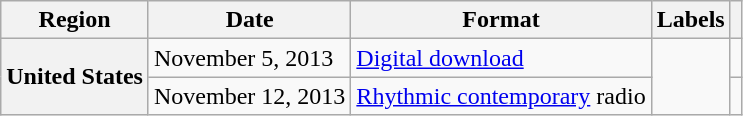<table class="wikitable plainrowheaders">
<tr>
<th scope="col">Region</th>
<th scope="col">Date</th>
<th scope="col">Format</th>
<th scope="col">Labels</th>
<th scope="col"></th>
</tr>
<tr>
<th rowspan="2" scope="row">United States</th>
<td>November 5, 2013</td>
<td><a href='#'>Digital download</a></td>
<td rowspan="2"></td>
<td align="center"></td>
</tr>
<tr>
<td>November 12, 2013</td>
<td><a href='#'>Rhythmic contemporary</a> radio</td>
<td align="center"></td>
</tr>
</table>
